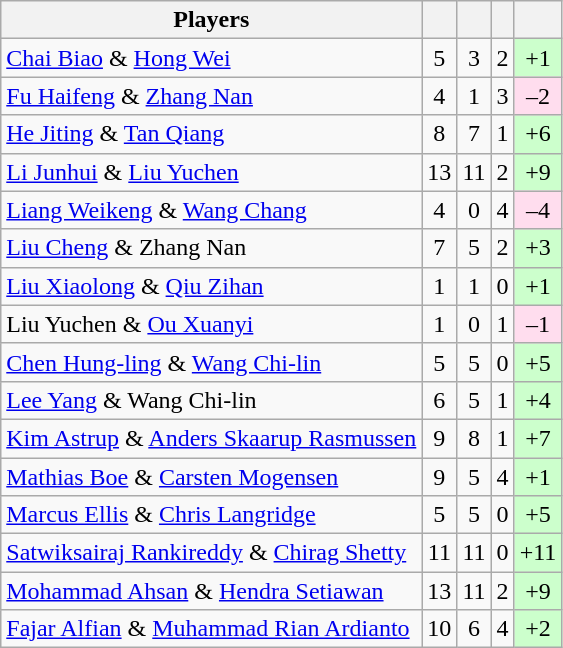<table class="sortable wikitable" style="text-align:center">
<tr>
<th>Players</th>
<th></th>
<th></th>
<th></th>
<th></th>
</tr>
<tr>
<td align="left"> <a href='#'>Chai Biao</a> & <a href='#'>Hong Wei</a></td>
<td>5</td>
<td>3</td>
<td>2</td>
<td bgcolor="#ccffcc">+1</td>
</tr>
<tr>
<td align="left"> <a href='#'>Fu Haifeng</a> & <a href='#'>Zhang Nan</a></td>
<td>4</td>
<td>1</td>
<td>3</td>
<td bgcolor="#ffddee">–2</td>
</tr>
<tr>
<td align="left"> <a href='#'>He Jiting</a> & <a href='#'>Tan Qiang</a></td>
<td>8</td>
<td>7</td>
<td>1</td>
<td bgcolor="#ccffcc">+6</td>
</tr>
<tr>
<td align="left"> <a href='#'>Li Junhui</a> & <a href='#'>Liu Yuchen</a></td>
<td>13</td>
<td>11</td>
<td>2</td>
<td bgcolor="#ccffcc">+9</td>
</tr>
<tr>
<td align="left"> <a href='#'>Liang Weikeng</a> & <a href='#'>Wang Chang</a></td>
<td>4</td>
<td>0</td>
<td>4</td>
<td bgcolor="#ffddee">–4</td>
</tr>
<tr>
<td align="left"> <a href='#'>Liu Cheng</a> & Zhang Nan</td>
<td>7</td>
<td>5</td>
<td>2</td>
<td bgcolor="#ccffcc">+3</td>
</tr>
<tr>
<td align="left"> <a href='#'>Liu Xiaolong</a> & <a href='#'>Qiu Zihan</a></td>
<td>1</td>
<td>1</td>
<td>0</td>
<td bgcolor="#ccffcc">+1</td>
</tr>
<tr>
<td align="left"> Liu Yuchen & <a href='#'>Ou Xuanyi</a></td>
<td>1</td>
<td>0</td>
<td>1</td>
<td bgcolor="#ffddee">–1</td>
</tr>
<tr>
<td align="left"> <a href='#'>Chen Hung-ling</a> & <a href='#'>Wang Chi-lin</a></td>
<td>5</td>
<td>5</td>
<td>0</td>
<td bgcolor="#ccffcc">+5</td>
</tr>
<tr>
<td align="left"> <a href='#'>Lee Yang</a> & Wang Chi-lin</td>
<td>6</td>
<td>5</td>
<td>1</td>
<td bgcolor="#ccffcc">+4</td>
</tr>
<tr>
<td align="left"> <a href='#'>Kim Astrup</a> & <a href='#'>Anders Skaarup Rasmussen</a></td>
<td>9</td>
<td>8</td>
<td>1</td>
<td bgcolor="#ccffcc">+7</td>
</tr>
<tr>
<td align="left"> <a href='#'>Mathias Boe</a> & <a href='#'>Carsten Mogensen</a></td>
<td>9</td>
<td>5</td>
<td>4</td>
<td bgcolor="#ccffcc">+1</td>
</tr>
<tr>
<td align="left"> <a href='#'>Marcus Ellis</a> & <a href='#'>Chris Langridge</a></td>
<td>5</td>
<td>5</td>
<td>0</td>
<td bgcolor="#ccffcc">+5</td>
</tr>
<tr>
<td align="left"> <a href='#'>Satwiksairaj Rankireddy</a> & <a href='#'>Chirag Shetty</a></td>
<td>11</td>
<td>11</td>
<td>0</td>
<td bgcolor="#ccffcc">+11</td>
</tr>
<tr>
<td align="left"> <a href='#'>Mohammad Ahsan</a> & <a href='#'>Hendra Setiawan</a></td>
<td>13</td>
<td>11</td>
<td>2</td>
<td bgcolor="#ccffcc">+9</td>
</tr>
<tr>
<td align="left"> <a href='#'>Fajar Alfian</a> & <a href='#'>Muhammad Rian Ardianto</a></td>
<td>10</td>
<td>6</td>
<td>4</td>
<td bgcolor="#ccffcc">+2</td>
</tr>
</table>
